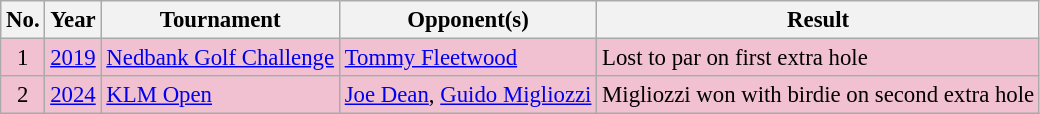<table class="wikitable" style="font-size:95%;">
<tr>
<th>No.</th>
<th>Year</th>
<th>Tournament</th>
<th>Opponent(s)</th>
<th>Result</th>
</tr>
<tr style="background:#F2C1D1;">
<td align=center>1</td>
<td><a href='#'>2019</a></td>
<td><a href='#'>Nedbank Golf Challenge</a></td>
<td> <a href='#'>Tommy Fleetwood</a></td>
<td>Lost to par on first extra hole</td>
</tr>
<tr style="background:#F2C1D1;">
<td align=center>2</td>
<td><a href='#'>2024</a></td>
<td><a href='#'>KLM Open</a></td>
<td> <a href='#'>Joe Dean</a>,  <a href='#'>Guido Migliozzi</a></td>
<td>Migliozzi won with birdie on second extra hole</td>
</tr>
</table>
